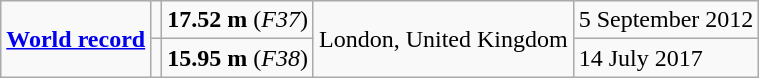<table class="wikitable">
<tr>
<td rowspan=2><a href='#'><strong>World record</strong></a></td>
<td></td>
<td><strong>17.52 m</strong> (<em>F37</em>)</td>
<td rowspan=2>London, United Kingdom</td>
<td>5 September 2012</td>
</tr>
<tr>
<td></td>
<td><strong>15.95 m</strong> (<em>F38</em>)</td>
<td>14 July 2017</td>
</tr>
</table>
